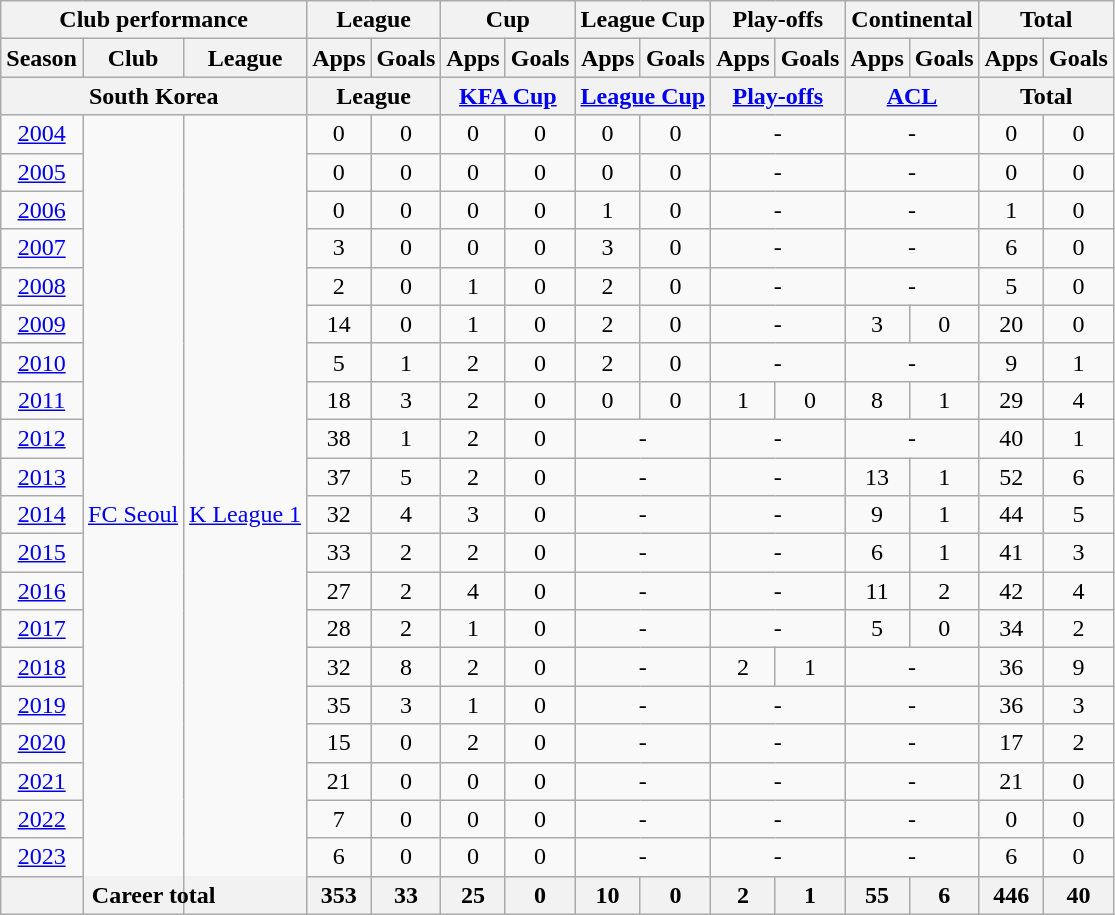<table class="wikitable" style="text-align:center">
<tr>
<th colspan=3>Club performance</th>
<th colspan=2>League</th>
<th colspan=2>Cup</th>
<th colspan=2>League Cup</th>
<th colspan=2>Play-offs</th>
<th colspan=2>Continental</th>
<th colspan=2>Total</th>
</tr>
<tr>
<th>Season</th>
<th>Club</th>
<th>League</th>
<th>Apps</th>
<th>Goals</th>
<th>Apps</th>
<th>Goals</th>
<th>Apps</th>
<th>Goals</th>
<th>Apps</th>
<th>Goals</th>
<th>Apps</th>
<th>Goals</th>
<th>Apps</th>
<th>Goals</th>
</tr>
<tr>
<th colspan=3>South Korea</th>
<th colspan=2>League</th>
<th colspan=2><a href='#'>KFA Cup</a></th>
<th colspan=2><a href='#'>League Cup</a></th>
<th colspan=2><a href='#'>Play-offs</a></th>
<th colspan=2><a href='#'>ACL</a></th>
<th colspan=2>Total</th>
</tr>
<tr>
<td><a href='#'>2004</a></td>
<td rowspan="21"><a href='#'>FC Seoul</a></td>
<td rowspan="21"><a href='#'>K League 1</a></td>
<td>0</td>
<td>0</td>
<td>0</td>
<td>0</td>
<td>0</td>
<td>0</td>
<td colspan="2">-</td>
<td colspan="2">-</td>
<td>0</td>
<td>0</td>
</tr>
<tr>
<td><a href='#'>2005</a></td>
<td>0</td>
<td>0</td>
<td>0</td>
<td>0</td>
<td>0</td>
<td>0</td>
<td colspan="2">-</td>
<td colspan="2">-</td>
<td>0</td>
<td>0</td>
</tr>
<tr>
<td><a href='#'>2006</a></td>
<td>0</td>
<td>0</td>
<td>0</td>
<td>0</td>
<td>1</td>
<td>0</td>
<td colspan="2">-</td>
<td colspan="2">-</td>
<td>1</td>
<td>0</td>
</tr>
<tr>
<td><a href='#'>2007</a></td>
<td>3</td>
<td>0</td>
<td>0</td>
<td>0</td>
<td>3</td>
<td>0</td>
<td colspan="2">-</td>
<td colspan="2">-</td>
<td>6</td>
<td>0</td>
</tr>
<tr>
<td><a href='#'>2008</a></td>
<td>2</td>
<td>0</td>
<td>1</td>
<td>0</td>
<td>2</td>
<td>0</td>
<td colspan="2">-</td>
<td colspan="2">-</td>
<td>5</td>
<td>0</td>
</tr>
<tr>
<td><a href='#'>2009</a></td>
<td>14</td>
<td>0</td>
<td>1</td>
<td>0</td>
<td>2</td>
<td>0</td>
<td colspan="2">-</td>
<td>3</td>
<td>0</td>
<td>20</td>
<td>0</td>
</tr>
<tr>
<td><a href='#'>2010</a></td>
<td>5</td>
<td>1</td>
<td>2</td>
<td>0</td>
<td>2</td>
<td>0</td>
<td colspan="2">-</td>
<td colspan="2">-</td>
<td>9</td>
<td>1</td>
</tr>
<tr>
<td><a href='#'>2011</a></td>
<td>18</td>
<td>3</td>
<td>2</td>
<td>0</td>
<td>0</td>
<td>0</td>
<td>1</td>
<td>0</td>
<td>8</td>
<td>1</td>
<td>29</td>
<td>4</td>
</tr>
<tr>
<td><a href='#'>2012</a></td>
<td>38</td>
<td>1</td>
<td>2</td>
<td>0</td>
<td colspan="2">-</td>
<td colspan="2">-</td>
<td colspan="2">-</td>
<td>40</td>
<td>1</td>
</tr>
<tr>
<td><a href='#'>2013</a></td>
<td>37</td>
<td>5</td>
<td>2</td>
<td>0</td>
<td colspan="2">-</td>
<td colspan="2">-</td>
<td>13</td>
<td>1</td>
<td>52</td>
<td>6</td>
</tr>
<tr>
<td><a href='#'>2014</a></td>
<td>32</td>
<td>4</td>
<td>3</td>
<td>0</td>
<td colspan="2">-</td>
<td colspan="2">-</td>
<td>9</td>
<td>1</td>
<td>44</td>
<td>5</td>
</tr>
<tr>
<td><a href='#'>2015</a></td>
<td>33</td>
<td>2</td>
<td>2</td>
<td>0</td>
<td colspan="2">-</td>
<td colspan="2">-</td>
<td>6</td>
<td>1</td>
<td>41</td>
<td>3</td>
</tr>
<tr>
<td><a href='#'>2016</a></td>
<td>27</td>
<td>2</td>
<td>4</td>
<td>0</td>
<td colspan="2">-</td>
<td colspan="2">-</td>
<td>11</td>
<td>2</td>
<td>42</td>
<td>4</td>
</tr>
<tr>
<td><a href='#'>2017</a></td>
<td>28</td>
<td>2</td>
<td>1</td>
<td>0</td>
<td colspan="2">-</td>
<td colspan="2">-</td>
<td>5</td>
<td>0</td>
<td>34</td>
<td>2</td>
</tr>
<tr>
<td><a href='#'>2018</a></td>
<td>32</td>
<td>8</td>
<td>2</td>
<td>0</td>
<td colspan="2">-</td>
<td>2</td>
<td>1</td>
<td colspan="2">-</td>
<td>36</td>
<td>9</td>
</tr>
<tr>
<td><a href='#'>2019</a></td>
<td>35</td>
<td>3</td>
<td>1</td>
<td>0</td>
<td colspan="2">-</td>
<td colspan="2">-</td>
<td colspan="2">-</td>
<td>36</td>
<td>3</td>
</tr>
<tr>
<td><a href='#'>2020</a></td>
<td>15</td>
<td>0</td>
<td>2</td>
<td>0</td>
<td colspan="2">-</td>
<td colspan="2">-</td>
<td colspan="2">-</td>
<td>17</td>
<td>2</td>
</tr>
<tr>
<td><a href='#'>2021</a></td>
<td>21</td>
<td>0</td>
<td>0</td>
<td>0</td>
<td colspan="2">-</td>
<td colspan="2">-</td>
<td colspan="2">-</td>
<td>21</td>
<td>0</td>
</tr>
<tr>
<td><a href='#'>2022</a></td>
<td>7</td>
<td>0</td>
<td>0</td>
<td>0</td>
<td colspan="2">-</td>
<td colspan="2">-</td>
<td colspan="2">-</td>
<td>0</td>
<td>0</td>
</tr>
<tr>
<td><a href='#'>2023</a></td>
<td>6</td>
<td>0</td>
<td>0</td>
<td>0</td>
<td colspan="2">-</td>
<td colspan="2">-</td>
<td colspan="2">-</td>
<td>6</td>
<td>0</td>
</tr>
<tr>
<th colspan="3">Career total</th>
<th>353</th>
<th>33</th>
<th>25</th>
<th>0</th>
<th>10</th>
<th>0</th>
<th>2</th>
<th>1</th>
<th>55</th>
<th>6</th>
<th>446</th>
<th>40</th>
</tr>
</table>
